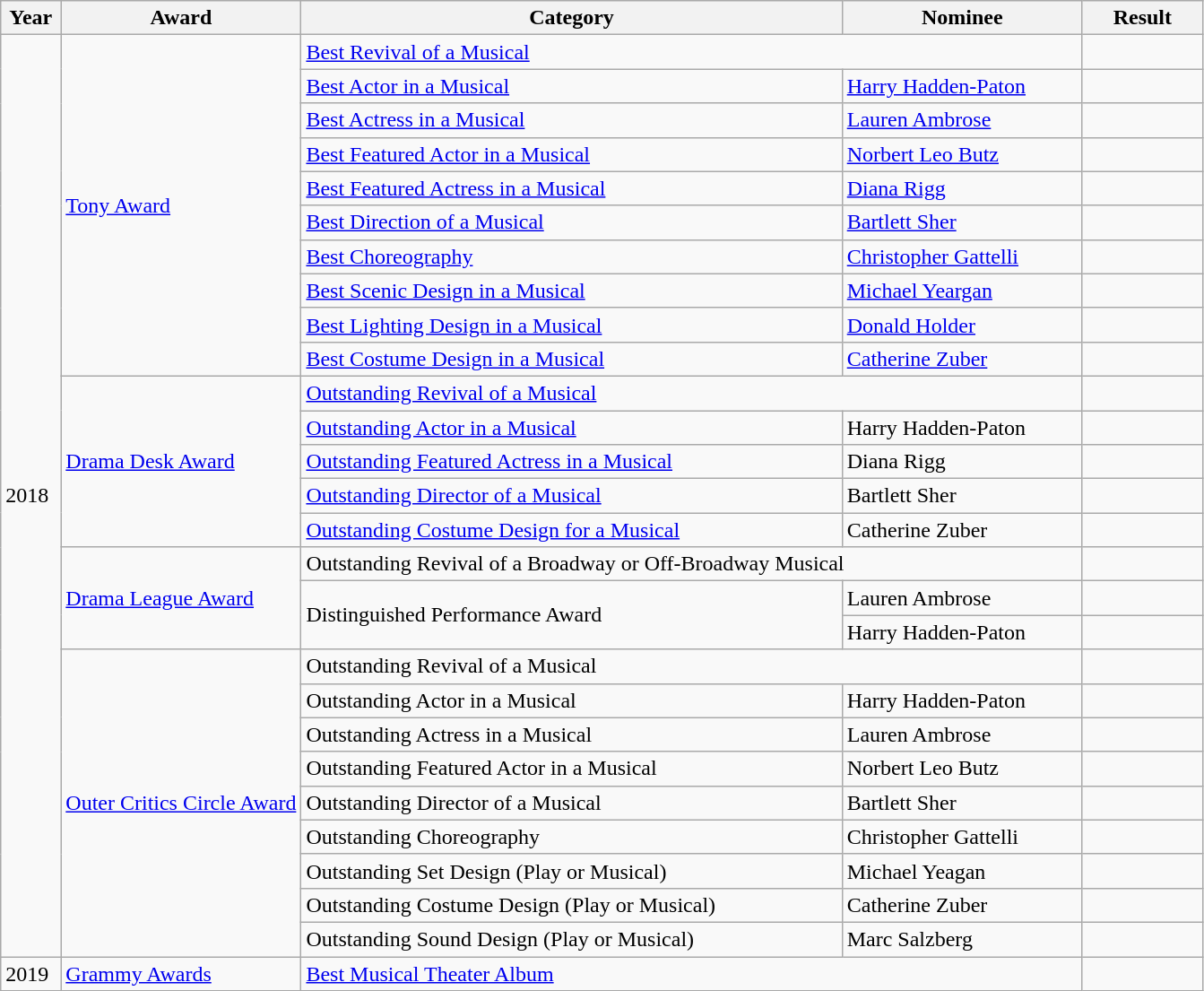<table class="wikitable">
<tr>
<th width="5%">Year</th>
<th width="20%">Award</th>
<th width="45%">Category</th>
<th width="20%">Nominee</th>
<th width="10%">Result</th>
</tr>
<tr>
<td rowspan="27">2018</td>
<td rowspan="10"><a href='#'>Tony Award</a></td>
<td colspan="2"><a href='#'>Best Revival of a Musical</a></td>
<td></td>
</tr>
<tr>
<td><a href='#'>Best Actor in a Musical</a></td>
<td><a href='#'>Harry Hadden-Paton</a></td>
<td></td>
</tr>
<tr>
<td><a href='#'>Best Actress in a Musical</a></td>
<td><a href='#'>Lauren Ambrose</a></td>
<td></td>
</tr>
<tr>
<td><a href='#'>Best Featured Actor in a Musical</a></td>
<td><a href='#'>Norbert Leo Butz</a></td>
<td></td>
</tr>
<tr>
<td><a href='#'>Best Featured Actress in a Musical</a></td>
<td><a href='#'>Diana Rigg</a></td>
<td></td>
</tr>
<tr>
<td><a href='#'>Best Direction of a Musical</a></td>
<td><a href='#'>Bartlett Sher</a></td>
<td></td>
</tr>
<tr>
<td><a href='#'>Best Choreography</a></td>
<td><a href='#'>Christopher Gattelli</a></td>
<td></td>
</tr>
<tr>
<td><a href='#'>Best Scenic Design in a Musical</a></td>
<td><a href='#'>Michael Yeargan</a></td>
<td></td>
</tr>
<tr>
<td><a href='#'>Best Lighting Design in a Musical</a></td>
<td><a href='#'>Donald Holder</a></td>
<td></td>
</tr>
<tr>
<td><a href='#'>Best Costume Design in a Musical</a></td>
<td><a href='#'>Catherine Zuber</a></td>
<td></td>
</tr>
<tr>
<td rowspan="5"><a href='#'>Drama Desk Award</a></td>
<td colspan="2"><a href='#'>Outstanding Revival of a Musical</a></td>
<td></td>
</tr>
<tr>
<td><a href='#'>Outstanding Actor in a Musical</a></td>
<td>Harry Hadden-Paton</td>
<td></td>
</tr>
<tr>
<td><a href='#'>Outstanding Featured Actress in a Musical</a></td>
<td>Diana Rigg</td>
<td></td>
</tr>
<tr>
<td><a href='#'>Outstanding Director of a Musical</a></td>
<td>Bartlett Sher</td>
<td></td>
</tr>
<tr>
<td><a href='#'>Outstanding Costume Design for a Musical</a></td>
<td>Catherine Zuber</td>
<td></td>
</tr>
<tr>
<td rowspan="3"><a href='#'>Drama League Award</a></td>
<td colspan="2">Outstanding Revival of a Broadway or Off-Broadway Musical</td>
<td></td>
</tr>
<tr>
<td rowspan="2">Distinguished Performance Award</td>
<td>Lauren Ambrose</td>
<td></td>
</tr>
<tr>
<td>Harry Hadden-Paton</td>
<td></td>
</tr>
<tr>
<td rowspan="9"><a href='#'>Outer Critics Circle Award</a></td>
<td colspan="2">Outstanding Revival of a Musical</td>
<td></td>
</tr>
<tr>
<td>Outstanding Actor in a Musical</td>
<td>Harry Hadden-Paton</td>
<td></td>
</tr>
<tr>
<td>Outstanding Actress in a Musical</td>
<td>Lauren Ambrose</td>
<td></td>
</tr>
<tr>
<td>Outstanding Featured Actor in a Musical</td>
<td>Norbert Leo Butz</td>
<td></td>
</tr>
<tr>
<td>Outstanding Director of a Musical</td>
<td>Bartlett Sher</td>
<td></td>
</tr>
<tr>
<td>Outstanding Choreography</td>
<td>Christopher Gattelli</td>
<td></td>
</tr>
<tr>
<td>Outstanding Set Design (Play or Musical)</td>
<td>Michael Yeagan</td>
<td></td>
</tr>
<tr>
<td>Outstanding Costume Design (Play or Musical)</td>
<td>Catherine Zuber</td>
<td></td>
</tr>
<tr>
<td>Outstanding Sound Design (Play or Musical)</td>
<td>Marc Salzberg</td>
<td></td>
</tr>
<tr>
<td>2019</td>
<td><a href='#'>Grammy Awards</a></td>
<td colspan="2"><a href='#'>Best Musical Theater Album</a></td>
<td></td>
</tr>
</table>
